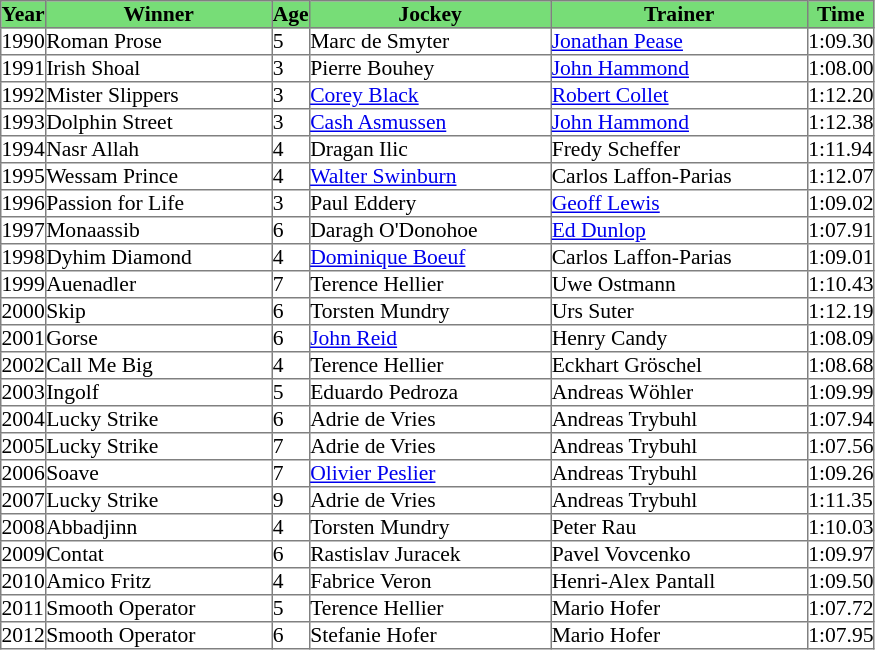<table class = "sortable" | border="1" cellpadding="0" style="border-collapse: collapse; font-size:90%">
<tr bgcolor="#77dd77" align="center">
<th>Year</th>
<th>Winner</th>
<th>Age</th>
<th>Jockey</th>
<th>Trainer</th>
<th>Time</th>
</tr>
<tr>
<td>1990</td>
<td width=150px>Roman Prose</td>
<td>5</td>
<td width=160px>Marc de Smyter</td>
<td width=170px><a href='#'>Jonathan Pease</a></td>
<td>1:09.30</td>
</tr>
<tr>
<td>1991</td>
<td>Irish Shoal</td>
<td>3</td>
<td>Pierre Bouhey</td>
<td><a href='#'>John Hammond</a></td>
<td>1:08.00</td>
</tr>
<tr>
<td>1992</td>
<td>Mister Slippers</td>
<td>3</td>
<td><a href='#'>Corey Black</a></td>
<td><a href='#'>Robert Collet</a></td>
<td>1:12.20</td>
</tr>
<tr>
<td>1993</td>
<td>Dolphin Street</td>
<td>3</td>
<td><a href='#'>Cash Asmussen</a></td>
<td><a href='#'>John Hammond</a></td>
<td>1:12.38</td>
</tr>
<tr>
<td>1994</td>
<td>Nasr Allah</td>
<td>4</td>
<td>Dragan Ilic</td>
<td>Fredy Scheffer</td>
<td>1:11.94</td>
</tr>
<tr>
<td>1995</td>
<td>Wessam Prince</td>
<td>4</td>
<td><a href='#'>Walter Swinburn</a></td>
<td>Carlos Laffon-Parias</td>
<td>1:12.07</td>
</tr>
<tr>
<td>1996</td>
<td>Passion for Life</td>
<td>3</td>
<td>Paul Eddery</td>
<td><a href='#'>Geoff Lewis</a></td>
<td>1:09.02</td>
</tr>
<tr>
<td>1997</td>
<td>Monaassib</td>
<td>6</td>
<td>Daragh O'Donohoe</td>
<td><a href='#'>Ed Dunlop</a></td>
<td>1:07.91</td>
</tr>
<tr>
<td>1998</td>
<td>Dyhim Diamond</td>
<td>4</td>
<td><a href='#'>Dominique Boeuf</a></td>
<td>Carlos Laffon-Parias</td>
<td>1:09.01</td>
</tr>
<tr>
<td>1999</td>
<td>Auenadler</td>
<td>7</td>
<td>Terence Hellier</td>
<td>Uwe Ostmann</td>
<td>1:10.43</td>
</tr>
<tr>
<td>2000</td>
<td>Skip</td>
<td>6</td>
<td>Torsten Mundry</td>
<td>Urs Suter</td>
<td>1:12.19</td>
</tr>
<tr>
<td>2001</td>
<td>Gorse</td>
<td>6</td>
<td><a href='#'>John Reid</a></td>
<td>Henry Candy</td>
<td>1:08.09</td>
</tr>
<tr>
<td>2002</td>
<td>Call Me Big</td>
<td>4</td>
<td>Terence Hellier</td>
<td>Eckhart Gröschel</td>
<td>1:08.68</td>
</tr>
<tr>
<td>2003</td>
<td>Ingolf</td>
<td>5</td>
<td>Eduardo Pedroza</td>
<td>Andreas Wöhler</td>
<td>1:09.99</td>
</tr>
<tr>
<td>2004</td>
<td>Lucky Strike</td>
<td>6</td>
<td>Adrie de Vries</td>
<td>Andreas Trybuhl</td>
<td>1:07.94</td>
</tr>
<tr>
<td>2005</td>
<td>Lucky Strike</td>
<td>7</td>
<td>Adrie de Vries</td>
<td>Andreas Trybuhl</td>
<td>1:07.56</td>
</tr>
<tr>
<td>2006</td>
<td>Soave</td>
<td>7</td>
<td><a href='#'>Olivier Peslier</a></td>
<td>Andreas Trybuhl</td>
<td>1:09.26</td>
</tr>
<tr>
<td>2007</td>
<td>Lucky Strike</td>
<td>9</td>
<td>Adrie de Vries</td>
<td>Andreas Trybuhl</td>
<td>1:11.35</td>
</tr>
<tr>
<td>2008</td>
<td>Abbadjinn</td>
<td>4</td>
<td>Torsten Mundry</td>
<td>Peter Rau</td>
<td>1:10.03</td>
</tr>
<tr>
<td>2009</td>
<td>Contat</td>
<td>6</td>
<td>Rastislav Juracek</td>
<td>Pavel Vovcenko</td>
<td>1:09.97</td>
</tr>
<tr>
<td>2010</td>
<td>Amico Fritz </td>
<td>4</td>
<td>Fabrice Veron</td>
<td>Henri-Alex Pantall</td>
<td>1:09.50</td>
</tr>
<tr>
<td>2011</td>
<td>Smooth Operator</td>
<td>5</td>
<td>Terence Hellier</td>
<td>Mario Hofer</td>
<td>1:07.72</td>
</tr>
<tr>
<td>2012</td>
<td>Smooth Operator</td>
<td>6</td>
<td>Stefanie Hofer</td>
<td>Mario Hofer</td>
<td>1:07.95</td>
</tr>
</table>
